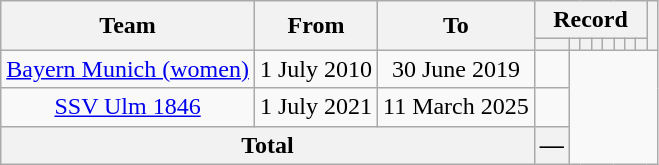<table class="wikitable" style="text-align: center">
<tr>
<th rowspan="2">Team</th>
<th rowspan="2">From</th>
<th rowspan="2">To</th>
<th colspan="8">Record</th>
<th rowspan="2"></th>
</tr>
<tr>
<th></th>
<th></th>
<th></th>
<th></th>
<th></th>
<th></th>
<th></th>
<th></th>
</tr>
<tr>
<td><a href='#'>Bayern Munich (women)</a></td>
<td>1 July 2010</td>
<td>30 June 2019<br></td>
<td></td>
</tr>
<tr>
<td><a href='#'>SSV Ulm 1846</a></td>
<td>1 July 2021</td>
<td>11 March 2025<br></td>
<td></td>
</tr>
<tr>
<th colspan="3">Total<br></th>
<th>—</th>
</tr>
</table>
